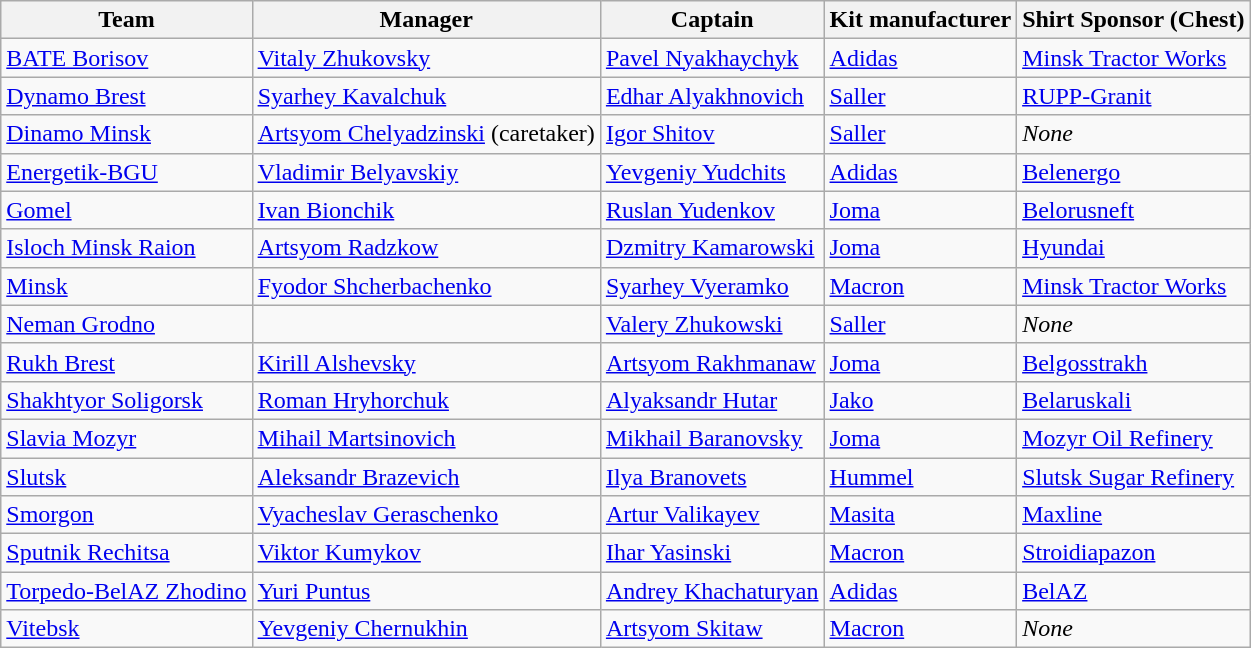<table class="wikitable sortable" style="text-align: left;">
<tr>
<th>Team</th>
<th>Manager</th>
<th>Captain</th>
<th>Kit manufacturer</th>
<th>Shirt Sponsor (Chest)</th>
</tr>
<tr>
<td><a href='#'>BATE Borisov</a></td>
<td> <a href='#'>Vitaly Zhukovsky</a></td>
<td> <a href='#'>Pavel Nyakhaychyk</a></td>
<td><a href='#'>Adidas</a></td>
<td><a href='#'>Minsk Tractor Works</a></td>
</tr>
<tr>
<td><a href='#'>Dynamo Brest</a></td>
<td> <a href='#'>Syarhey Kavalchuk</a></td>
<td> <a href='#'>Edhar Alyakhnovich</a></td>
<td><a href='#'>Saller</a></td>
<td><a href='#'>RUPP-Granit</a></td>
</tr>
<tr>
<td><a href='#'>Dinamo Minsk</a></td>
<td> <a href='#'>Artsyom Chelyadzinski</a> (caretaker)</td>
<td> <a href='#'>Igor Shitov</a></td>
<td><a href='#'>Saller</a></td>
<td><em>None</em></td>
</tr>
<tr>
<td><a href='#'>Energetik-BGU</a></td>
<td> <a href='#'>Vladimir Belyavskiy</a></td>
<td> <a href='#'>Yevgeniy Yudchits</a></td>
<td><a href='#'>Adidas</a></td>
<td><a href='#'>Belenergo</a></td>
</tr>
<tr>
<td><a href='#'>Gomel</a></td>
<td> <a href='#'>Ivan Bionchik</a></td>
<td> <a href='#'>Ruslan Yudenkov</a></td>
<td><a href='#'>Joma</a></td>
<td><a href='#'>Belorusneft</a></td>
</tr>
<tr>
<td><a href='#'>Isloch Minsk Raion</a></td>
<td> <a href='#'>Artsyom Radzkow</a></td>
<td> <a href='#'>Dzmitry Kamarowski</a></td>
<td><a href='#'>Joma</a></td>
<td><a href='#'>Hyundai</a></td>
</tr>
<tr>
<td><a href='#'>Minsk</a></td>
<td> <a href='#'>Fyodor Shcherbachenko</a></td>
<td> <a href='#'>Syarhey Vyeramko</a></td>
<td><a href='#'>Macron</a></td>
<td><a href='#'>Minsk Tractor Works</a></td>
</tr>
<tr>
<td><a href='#'>Neman Grodno</a></td>
<td> </td>
<td> <a href='#'>Valery Zhukowski</a></td>
<td><a href='#'>Saller</a></td>
<td><em>None</em></td>
</tr>
<tr>
<td><a href='#'>Rukh Brest</a></td>
<td> <a href='#'>Kirill Alshevsky</a></td>
<td> <a href='#'>Artsyom Rakhmanaw</a></td>
<td><a href='#'>Joma</a></td>
<td><a href='#'>Belgosstrakh</a></td>
</tr>
<tr>
<td><a href='#'>Shakhtyor Soligorsk</a></td>
<td> <a href='#'>Roman Hryhorchuk</a></td>
<td> <a href='#'>Alyaksandr Hutar</a></td>
<td><a href='#'>Jako</a></td>
<td><a href='#'>Belaruskali</a></td>
</tr>
<tr>
<td><a href='#'>Slavia Mozyr</a></td>
<td> <a href='#'>Mihail Martsinovich</a></td>
<td> <a href='#'>Mikhail Baranovsky</a></td>
<td><a href='#'>Joma</a></td>
<td><a href='#'>Mozyr Oil Refinery</a></td>
</tr>
<tr>
<td><a href='#'>Slutsk</a></td>
<td> <a href='#'>Aleksandr Brazevich</a></td>
<td> <a href='#'>Ilya Branovets</a></td>
<td><a href='#'>Hummel</a></td>
<td><a href='#'>Slutsk Sugar Refinery</a></td>
</tr>
<tr>
<td><a href='#'>Smorgon</a></td>
<td> <a href='#'>Vyacheslav Geraschenko</a></td>
<td> <a href='#'>Artur Valikayev</a></td>
<td><a href='#'>Masita</a></td>
<td><a href='#'>Maxline</a></td>
</tr>
<tr>
<td><a href='#'>Sputnik Rechitsa</a></td>
<td> <a href='#'>Viktor Kumykov</a></td>
<td> <a href='#'>Ihar Yasinski</a></td>
<td><a href='#'>Macron</a></td>
<td><a href='#'>Stroidiapazon</a></td>
</tr>
<tr>
<td><a href='#'>Torpedo-BelAZ Zhodino</a></td>
<td> <a href='#'>Yuri Puntus</a></td>
<td> <a href='#'>Andrey Khachaturyan</a></td>
<td><a href='#'>Adidas</a></td>
<td><a href='#'>BelAZ</a></td>
</tr>
<tr>
<td><a href='#'>Vitebsk</a></td>
<td> <a href='#'>Yevgeniy Chernukhin</a></td>
<td> <a href='#'>Artsyom Skitaw</a></td>
<td><a href='#'>Macron</a></td>
<td><em>None</em></td>
</tr>
</table>
